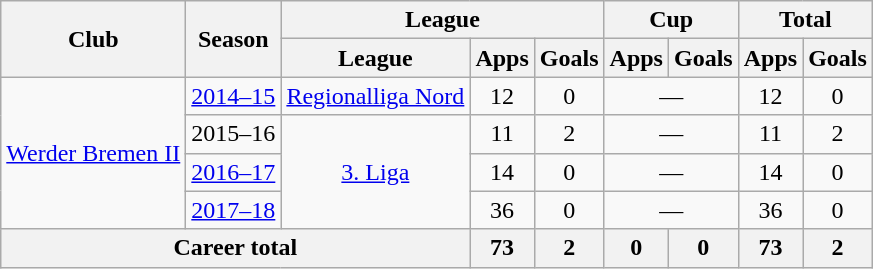<table class="wikitable" style="text-align:center">
<tr>
<th rowspan="2">Club</th>
<th rowspan="2">Season</th>
<th colspan="3">League</th>
<th colspan="2">Cup</th>
<th colspan="2">Total</th>
</tr>
<tr>
<th>League</th>
<th>Apps</th>
<th>Goals</th>
<th>Apps</th>
<th>Goals</th>
<th>Apps</th>
<th>Goals</th>
</tr>
<tr>
<td rowspan="4"><a href='#'>Werder Bremen II</a></td>
<td><a href='#'>2014–15</a></td>
<td><a href='#'>Regionalliga Nord</a></td>
<td>12</td>
<td>0</td>
<td colspan="2">—</td>
<td>12</td>
<td>0</td>
</tr>
<tr>
<td>2015–16</td>
<td rowspan="3"><a href='#'>3. Liga</a></td>
<td>11</td>
<td>2</td>
<td colspan="2">—</td>
<td>11</td>
<td>2</td>
</tr>
<tr>
<td><a href='#'>2016–17</a></td>
<td>14</td>
<td>0</td>
<td colspan="2">—</td>
<td>14</td>
<td>0</td>
</tr>
<tr>
<td><a href='#'>2017–18</a></td>
<td>36</td>
<td>0</td>
<td colspan="2">—</td>
<td>36</td>
<td>0</td>
</tr>
<tr>
<th colspan="3">Career total</th>
<th>73</th>
<th>2</th>
<th>0</th>
<th>0</th>
<th>73</th>
<th>2</th>
</tr>
</table>
